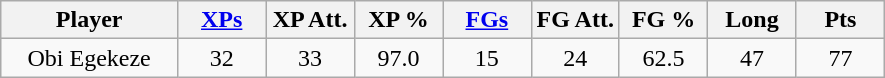<table border="1" class="wikitable">
<tr>
<th bgcolor="#DDDDFF" width="20%">Player</th>
<th bgcolor="#DDDDFF" width="10%"><a href='#'>XPs</a></th>
<th bgcolor="#DDDDFF" width="10%">XP Att.</th>
<th bgcolor="#DDDDFF" width="10%">XP %</th>
<th bgcolor="#DDDDFF" width="10%"><a href='#'>FGs</a></th>
<th bgcolor="#DDDDFF" width="10%">FG Att.</th>
<th bgcolor="#DDDDFF" width="10%">FG %</th>
<th bgcolor="#DDDDFF" width="10%">Long</th>
<th bgcolor="#DDDDFF" width="10%">Pts</th>
</tr>
<tr style="text-align:center;">
<td>Obi Egekeze</td>
<td>32</td>
<td>33</td>
<td>97.0</td>
<td>15</td>
<td>24</td>
<td>62.5</td>
<td>47</td>
<td>77</td>
</tr>
</table>
